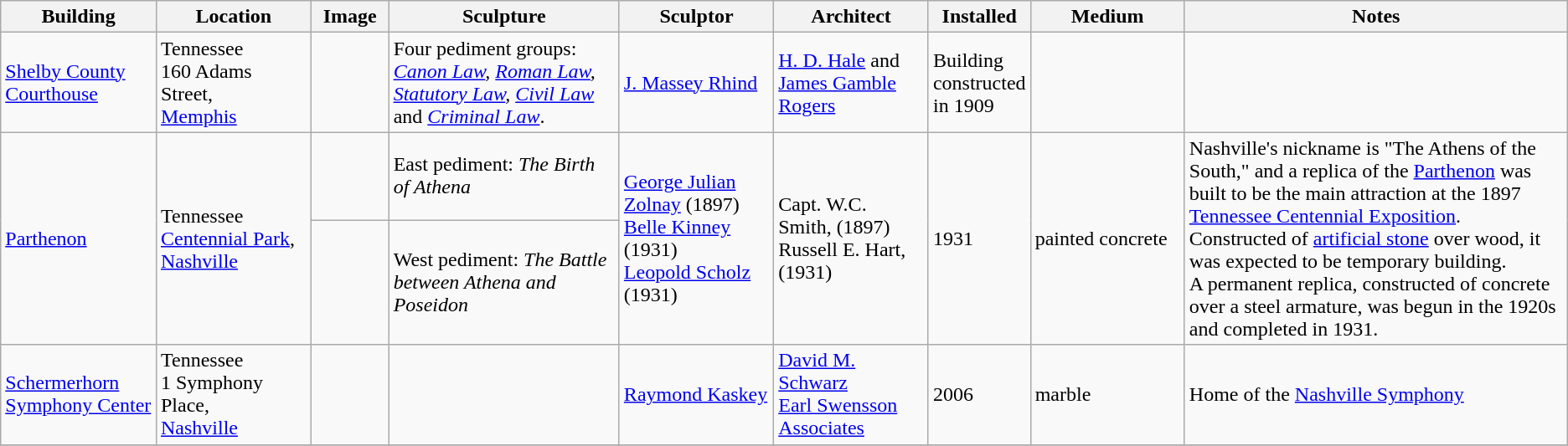<table class="wikitable sortable">
<tr>
<th width="10%">Building</th>
<th width="10%">Location</th>
<th width="5%">Image</th>
<th width="15%">Sculpture</th>
<th width="10%">Sculptor</th>
<th width="10%">Architect</th>
<th width="5%">Installed</th>
<th width="10%">Medium</th>
<th width="25%">Notes</th>
</tr>
<tr>
<td><a href='#'>Shelby County Courthouse</a></td>
<td>Tennessee<br>160 Adams Street,<br><a href='#'>Memphis</a></td>
<td></td>
<td>Four pediment groups: <em><a href='#'>Canon Law</a>, <a href='#'>Roman Law</a>, <a href='#'>Statutory Law</a>, <a href='#'>Civil Law</a></em> and <em><a href='#'>Criminal Law</a></em>.</td>
<td><a href='#'>J. Massey Rhind</a></td>
<td><a href='#'>H. D. Hale</a> and <a href='#'>James Gamble Rogers</a></td>
<td>Building constructed in 1909</td>
<td></td>
<td></td>
</tr>
<tr>
<td rowspan="2"><a href='#'>Parthenon</a></td>
<td rowspan="2">Tennessee<br><a href='#'>Centennial Park</a>,<br><a href='#'>Nashville</a></td>
<td></td>
<td>East pediment: <em>The Birth of Athena</em></td>
<td rowspan="2"><a href='#'>George Julian Zolnay</a> (1897)<br><a href='#'>Belle Kinney</a> (1931)<br><a href='#'>Leopold Scholz</a> (1931)</td>
<td rowspan="2">Capt. W.C. Smith, (1897)<br>Russell E. Hart, (1931)</td>
<td rowspan="2">1931</td>
<td rowspan="2">painted concrete</td>
<td rowspan="2">Nashville's nickname is "The Athens of the South," and a replica of the <a href='#'>Parthenon</a> was built to be the main attraction at the 1897 <a href='#'>Tennessee Centennial Exposition</a>. Constructed of <a href='#'>artificial stone</a> over wood, it was expected to be temporary building.<br>A permanent replica, constructed of concrete over a steel armature, was begun in the 1920s and completed in 1931.</td>
</tr>
<tr>
<td></td>
<td>West pediment: <em>The Battle between Athena and Poseidon</em></td>
</tr>
<tr>
<td><a href='#'>Schermerhorn Symphony Center</a></td>
<td>Tennessee<br>1 Symphony Place,<br><a href='#'>Nashville</a></td>
<td></td>
<td></td>
<td><a href='#'>Raymond Kaskey</a></td>
<td><a href='#'>David M. Schwarz</a><br><a href='#'>Earl Swensson Associates</a></td>
<td>2006</td>
<td>marble</td>
<td>Home of the <a href='#'>Nashville Symphony</a></td>
</tr>
<tr>
</tr>
</table>
